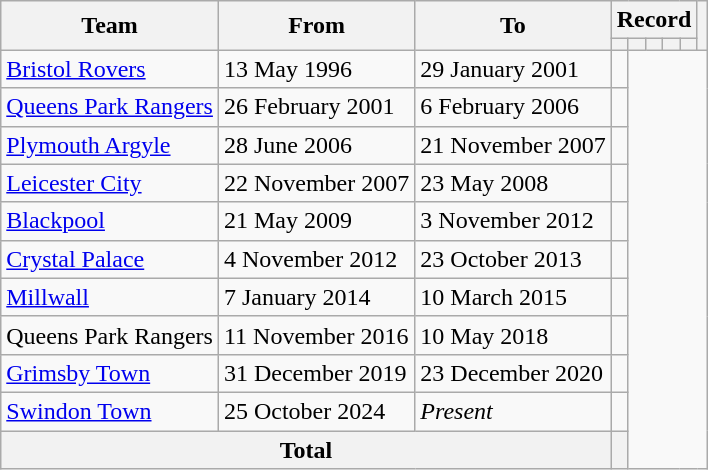<table class=wikitable style=text-align:center>
<tr>
<th rowspan=2>Team</th>
<th rowspan=2>From</th>
<th rowspan=2>To</th>
<th colspan=5>Record</th>
<th rowspan=2></th>
</tr>
<tr>
<th></th>
<th></th>
<th></th>
<th></th>
<th></th>
</tr>
<tr>
<td align=left><a href='#'>Bristol Rovers</a></td>
<td align=left>13 May 1996</td>
<td align=left>29 January 2001<br></td>
<td></td>
</tr>
<tr>
<td align=left><a href='#'>Queens Park Rangers</a></td>
<td align=left>26 February 2001</td>
<td align=left>6 February 2006<br></td>
<td></td>
</tr>
<tr>
<td align=left><a href='#'>Plymouth Argyle</a></td>
<td align=left>28 June 2006</td>
<td align=left>21 November 2007<br></td>
<td></td>
</tr>
<tr>
<td align=left><a href='#'>Leicester City</a></td>
<td align=left>22 November 2007</td>
<td align=left>23 May 2008<br></td>
<td></td>
</tr>
<tr>
<td align=left><a href='#'>Blackpool</a></td>
<td align=left>21 May 2009</td>
<td align=left>3 November 2012<br></td>
<td></td>
</tr>
<tr>
<td align=left><a href='#'>Crystal Palace</a></td>
<td align=left>4 November 2012</td>
<td align=left>23 October 2013<br></td>
<td></td>
</tr>
<tr>
<td align=left><a href='#'>Millwall</a></td>
<td align=left>7 January 2014</td>
<td align=left>10 March 2015<br></td>
<td></td>
</tr>
<tr>
<td align=left>Queens Park Rangers</td>
<td align=left>11 November 2016</td>
<td align=left>10 May 2018<br></td>
<td></td>
</tr>
<tr>
<td align=left><a href='#'>Grimsby Town</a></td>
<td align=left>31 December 2019</td>
<td align=left>23 December 2020<br></td>
<td></td>
</tr>
<tr>
<td align=left><a href='#'>Swindon Town</a></td>
<td align=left>25 October 2024</td>
<td align=left><em>Present</em><br></td>
<td></td>
</tr>
<tr>
<th colspan=3>Total<br></th>
<th></th>
</tr>
</table>
